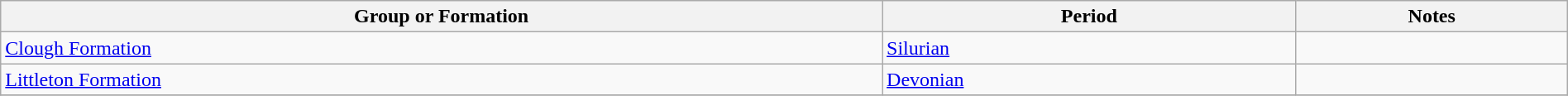<table class="wikitable sortable" style="width: 100%;">
<tr>
<th>Group or Formation</th>
<th>Period</th>
<th class="unsortable">Notes</th>
</tr>
<tr>
<td><a href='#'>Clough Formation</a></td>
<td><a href='#'>Silurian</a></td>
<td></td>
</tr>
<tr>
<td><a href='#'>Littleton Formation</a></td>
<td><a href='#'>Devonian</a></td>
<td></td>
</tr>
<tr>
</tr>
</table>
